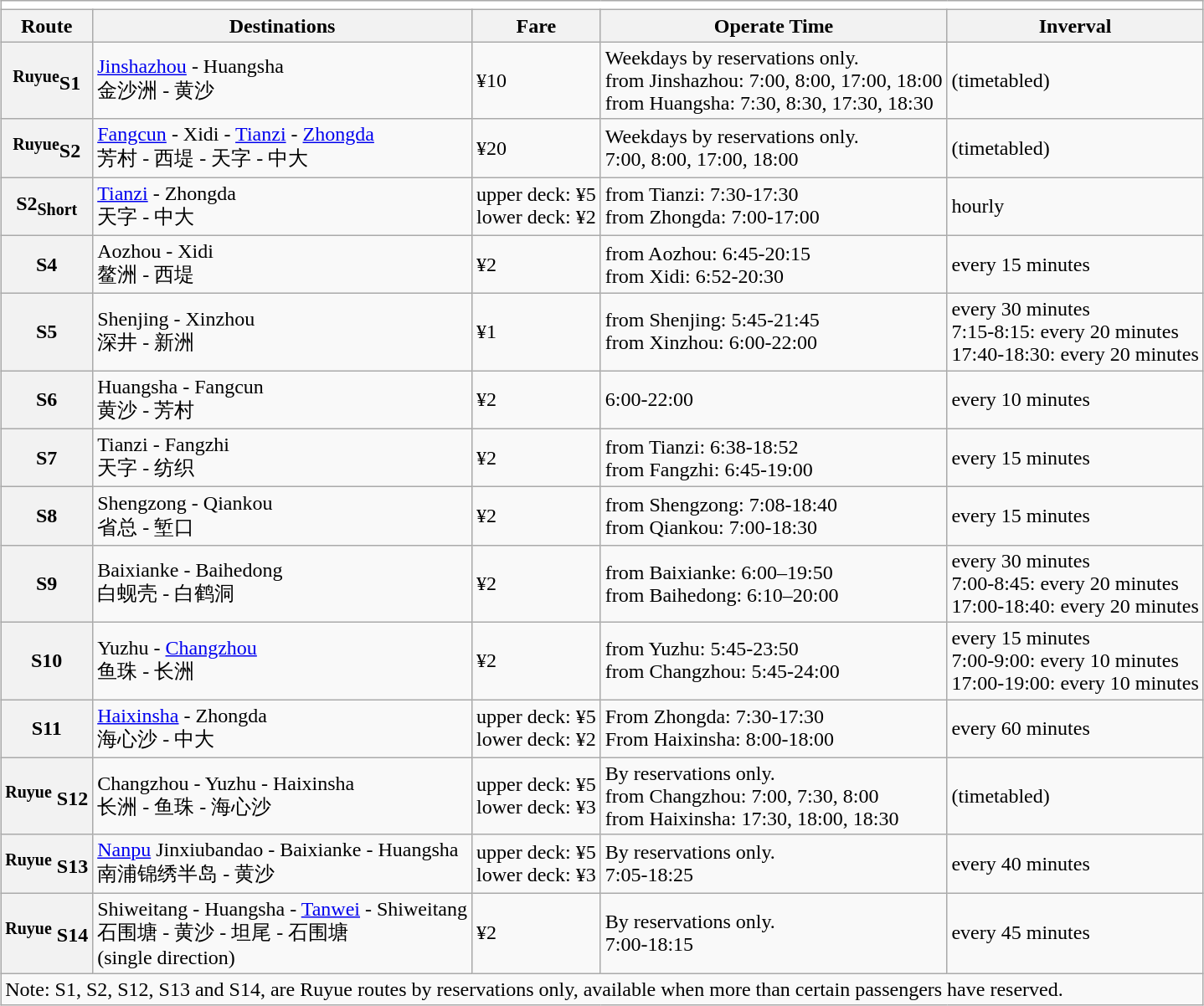<table class="wikitable sortable" border="1" style="margin:auto;">
<tr align=center>
<td colspan="5" bgcolor="#fff"></td>
</tr>
<tr>
<th>Route</th>
<th>Destinations</th>
<th>Fare</th>
<th>Operate Time</th>
<th>Inverval</th>
</tr>
<tr>
<th><sup>Ruyue</sup>S1</th>
<td><a href='#'>Jinshazhou</a> - Huangsha<br>金沙洲 - 黄沙</td>
<td>¥10</td>
<td>Weekdays by reservations only.<br>from Jinshazhou: 7:00, 8:00, 17:00, 18:00<br>from Huangsha: 7:30, 8:30, 17:30, 18:30</td>
<td>(timetabled)</td>
</tr>
<tr>
<th><sup>Ruyue</sup>S2</th>
<td><a href='#'>Fangcun</a> - Xidi - <a href='#'>Tianzi</a> - <a href='#'>Zhongda</a><br>芳村 - 西堤 - 天字 - 中大</td>
<td>¥20</td>
<td>Weekdays by reservations only.<br>7:00, 8:00, 17:00, 18:00</td>
<td>(timetabled)</td>
</tr>
<tr>
<th>S2<sub>Short</sub></th>
<td><a href='#'>Tianzi</a> - Zhongda<br>天字 - 中大</td>
<td>upper deck: ¥5<br>lower deck: ¥2</td>
<td>from Tianzi: 7:30-17:30<br>from Zhongda: 7:00-17:00</td>
<td>hourly</td>
</tr>
<tr>
<th>S4</th>
<td>Aozhou - Xidi<br>鳌洲 - 西堤</td>
<td>¥2</td>
<td>from Aozhou: 6:45-20:15<br>from Xidi: 6:52-20:30</td>
<td>every 15 minutes</td>
</tr>
<tr>
<th>S5</th>
<td>Shenjing - Xinzhou<br>深井 - 新洲</td>
<td>¥1</td>
<td>from Shenjing: 5:45-21:45<br>from Xinzhou: 6:00-22:00</td>
<td>every 30 minutes<br>7:15-8:15: every 20 minutes<br>17:40-18:30: every 20 minutes</td>
</tr>
<tr>
<th>S6</th>
<td>Huangsha - Fangcun<br>黄沙 - 芳村</td>
<td>¥2</td>
<td>6:00-22:00</td>
<td>every 10 minutes</td>
</tr>
<tr>
<th>S7</th>
<td>Tianzi - Fangzhi<br>天字 - 纺织</td>
<td>¥2</td>
<td>from Tianzi: 6:38-18:52<br>from Fangzhi: 6:45-19:00</td>
<td>every 15 minutes</td>
</tr>
<tr>
<th>S8</th>
<td>Shengzong - Qiankou<br>省总 - 堑口</td>
<td>¥2</td>
<td>from Shengzong: 7:08-18:40<br>from Qiankou: 7:00-18:30</td>
<td>every 15 minutes</td>
</tr>
<tr>
<th>S9</th>
<td>Baixianke - Baihedong<br>白蚬壳 - 白鹤洞</td>
<td>¥2</td>
<td>from Baixianke: 6:00–19:50<br>from Baihedong: 6:10–20:00</td>
<td>every 30 minutes<br>7:00-8:45: every 20 minutes<br>17:00-18:40: every 20 minutes</td>
</tr>
<tr>
<th>S10</th>
<td>Yuzhu - <a href='#'>Changzhou</a><br>鱼珠 - 长洲</td>
<td>¥2</td>
<td>from Yuzhu: 5:45-23:50<br>from Changzhou: 5:45-24:00</td>
<td>every 15 minutes<br>7:00-9:00: every 10 minutes<br>17:00-19:00: every 10 minutes</td>
</tr>
<tr>
<th>S11</th>
<td><a href='#'>Haixinsha</a> - Zhongda<br>海心沙 - 中大</td>
<td>upper deck: ¥5<br>lower deck: ¥2</td>
<td>From Zhongda: 7:30-17:30<br>From Haixinsha: 8:00-18:00</td>
<td>every 60 minutes</td>
</tr>
<tr>
<th><sup>Ruyue</sup> S12</th>
<td>Changzhou - Yuzhu - Haixinsha<br>长洲 - 鱼珠 - 海心沙</td>
<td>upper deck: ¥5<br>lower deck: ¥3</td>
<td>By reservations only.<br>from Changzhou: 7:00, 7:30, 8:00<br>from Haixinsha: 17:30, 18:00, 18:30</td>
<td>(timetabled)</td>
</tr>
<tr>
<th><sup>Ruyue</sup> S13</th>
<td><a href='#'>Nanpu</a> Jinxiubandao - Baixianke - Huangsha<br>南浦锦绣半岛 - 黄沙</td>
<td>upper deck: ¥5<br>lower deck: ¥3</td>
<td>By reservations only.<br>7:05-18:25</td>
<td>every 40 minutes</td>
</tr>
<tr>
<th><sup>Ruyue</sup> S14</th>
<td>Shiweitang - Huangsha - <a href='#'>Tanwei</a> - Shiweitang<br>石围塘 - 黄沙 - 坦尾 - 石围塘<br>(single direction)</td>
<td>¥2</td>
<td>By reservations only.<br>7:00-18:15</td>
<td>every 45 minutes</td>
</tr>
<tr>
<td colspan="5">Note: S1, S2, S12, S13 and S14, are Ruyue routes by reservations only, available when more than certain passengers have reserved.</td>
</tr>
</table>
